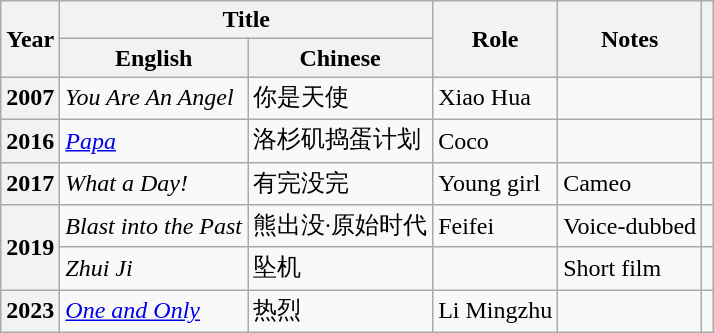<table class="wikitable sortable plainrowheaders">
<tr>
<th scope="col" rowspan="2">Year</th>
<th scope="col" colspan="2">Title</th>
<th scope="col" rowspan="2">Role</th>
<th scope="col" rowspan="2">Notes</th>
<th scope="col" rowspan="2" class="unsortable"></th>
</tr>
<tr>
<th scope="col">English</th>
<th scope="col">Chinese</th>
</tr>
<tr>
<th scope="row">2007</th>
<td><em>You Are An Angel</em></td>
<td>你是天使</td>
<td>Xiao Hua</td>
<td></td>
<td></td>
</tr>
<tr>
<th scope="row">2016</th>
<td><em><a href='#'>Papa</a></em></td>
<td>洛杉矶捣蛋计划</td>
<td>Coco</td>
<td></td>
<td></td>
</tr>
<tr>
<th scope="row">2017</th>
<td><em>What a Day!</em></td>
<td>有完没完</td>
<td>Young girl</td>
<td>Cameo</td>
<td></td>
</tr>
<tr>
<th scope="row" rowspan=2>2019</th>
<td><em>Blast into the Past</em></td>
<td>熊出没·原始时代</td>
<td>Feifei</td>
<td>Voice-dubbed</td>
<td></td>
</tr>
<tr>
<td><em>Zhui Ji</em></td>
<td>坠机</td>
<td></td>
<td>Short film</td>
<td></td>
</tr>
<tr>
<th scope="row">2023</th>
<td><a href='#'><em>One and Only</em></a></td>
<td>热烈</td>
<td>Li Mingzhu</td>
<td></td>
<td></td>
</tr>
</table>
